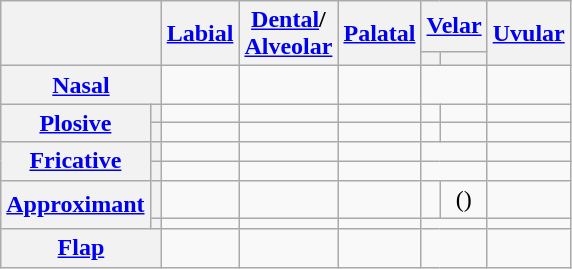<table class="wikitable" style="text-align:center;">
<tr>
<th colspan=2 rowspan=2></th>
<th rowspan=2><a href='#'>Labial</a></th>
<th rowspan=2><a href='#'>Dental</a>/<br><a href='#'>Alveolar</a></th>
<th rowspan=2><a href='#'>Palatal</a></th>
<th colspan=2><a href='#'>Velar</a></th>
<th rowspan=2><a href='#'>Uvular</a></th>
</tr>
<tr>
<th></th>
<th></th>
</tr>
<tr>
<th colspan=2><a href='#'>Nasal</a></th>
<td></td>
<td></td>
<td></td>
<td colspan=2></td>
<td></td>
</tr>
<tr>
<th rowspan=2><a href='#'>Plosive</a></th>
<th></th>
<td></td>
<td></td>
<td></td>
<td></td>
<td></td>
<td></td>
</tr>
<tr>
<th></th>
<td></td>
<td></td>
<td></td>
<td></td>
<td></td>
<td></td>
</tr>
<tr>
<th rowspan=2><a href='#'>Fricative</a></th>
<th></th>
<td></td>
<td></td>
<td></td>
<td colspan=2></td>
<td></td>
</tr>
<tr>
<th></th>
<td></td>
<td></td>
<td></td>
<td colspan=2></td>
<td></td>
</tr>
<tr>
<th rowspan=2><a href='#'>Approximant</a></th>
<th></th>
<td></td>
<td></td>
<td></td>
<td></td>
<td>()</td>
<td></td>
</tr>
<tr>
<th></th>
<td></td>
<td></td>
<td></td>
<td colspan=2></td>
<td></td>
</tr>
<tr>
<th colspan="2"><a href='#'>Flap</a></th>
<td></td>
<td></td>
<td></td>
<td colspan=2></td>
<td></td>
</tr>
</table>
